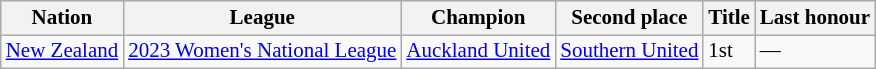<table class=wikitable style="font-size:14px">
<tr>
<th>Nation</th>
<th>League</th>
<th>Champion</th>
<th>Second place</th>
<th data-sort-type="number">Title</th>
<th>Last honour</th>
</tr>
<tr>
<td> <a href='#'>New Zealand</a></td>
<td><a href='#'>2023 Women's National League</a></td>
<td><a href='#'>Auckland United</a></td>
<td><a href='#'>Southern United</a></td>
<td>1st</td>
<td>—</td>
</tr>
</table>
